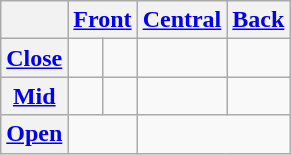<table class="wikitable" style="text-align:center;">
<tr>
<th> </th>
<th colspan="2"><a href='#'>Front</a></th>
<th><a href='#'>Central</a></th>
<th><a href='#'>Back</a></th>
</tr>
<tr>
<th><a href='#'>Close</a></th>
<td></td>
<td></td>
<td></td>
<td></td>
</tr>
<tr>
<th><a href='#'>Mid</a></th>
<td></td>
<td></td>
<td> </td>
<td></td>
</tr>
<tr>
<th><a href='#'>Open</a></th>
<td colspan="2"></td>
<td colspan="2"></td>
</tr>
</table>
